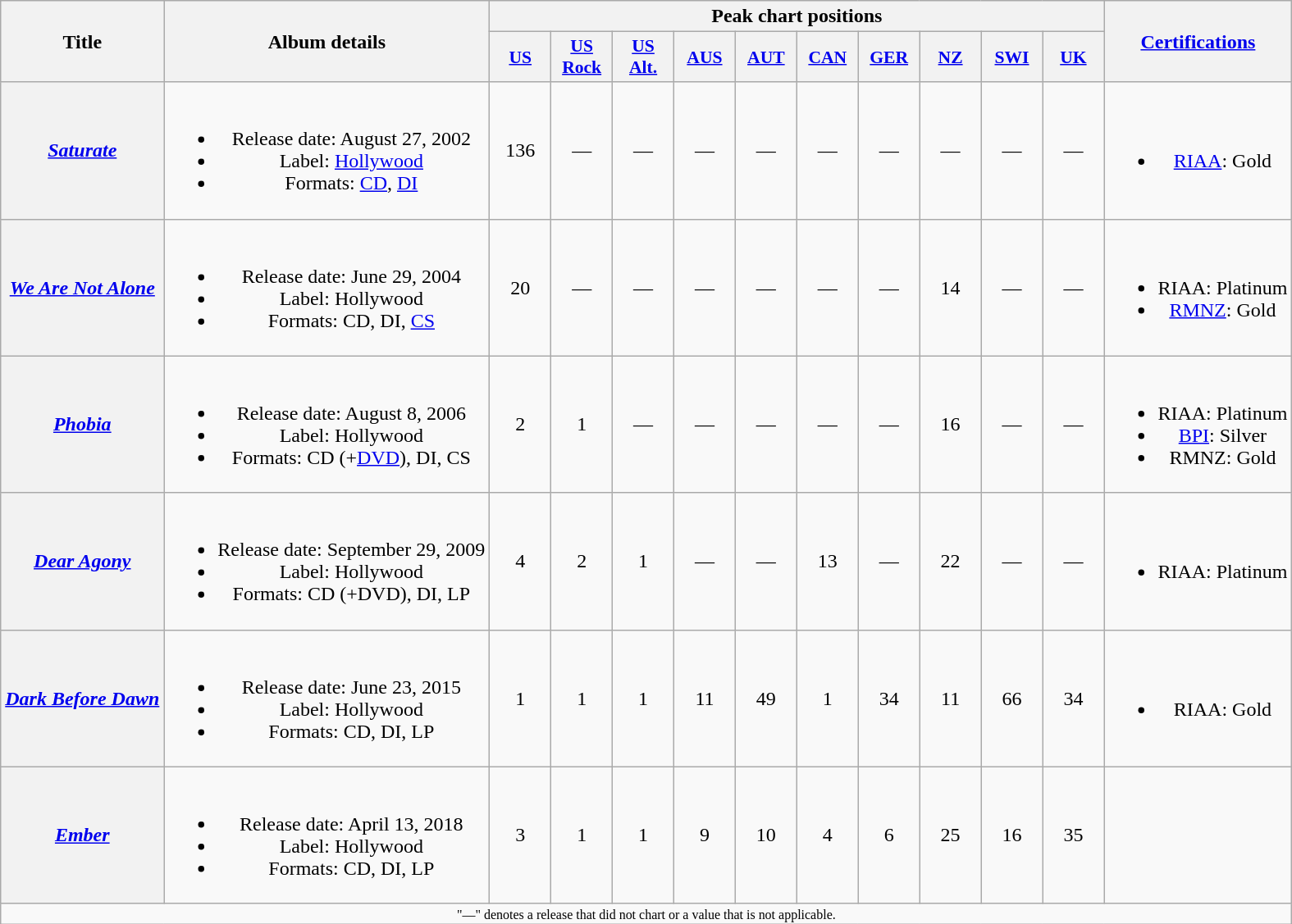<table class="wikitable plainrowheaders" style="text-align:center">
<tr>
<th scope="col" rowspan="2">Title</th>
<th scope="col" rowspan="2">Album details</th>
<th scope="col" colspan="10">Peak chart positions</th>
<th scope="col" rowspan="2"><a href='#'>Certifications</a></th>
</tr>
<tr>
<th scope="col" style="width:3em;font-size:90%;"><a href='#'>US</a><br></th>
<th scope="col" style="width:3em;font-size:90%;"><a href='#'>US Rock</a><br></th>
<th scope="col" style="width:3em;font-size:90%;"><a href='#'>US</a><br><a href='#'>Alt.</a><br></th>
<th scope="col" style="width:3em;font-size:90%;"><a href='#'>AUS</a><br></th>
<th scope="col" style="width:3em;font-size:90%;"><a href='#'>AUT</a><br></th>
<th scope="col" style="width:3em;font-size:90%;"><a href='#'>CAN</a><br></th>
<th scope="col" style="width:3em;font-size:90%;"><a href='#'>GER</a><br></th>
<th scope="col" style="width:3em;font-size:90%;"><a href='#'>NZ</a><br></th>
<th scope="col" style="width:3em;font-size:90%;"><a href='#'>SWI</a><br></th>
<th scope="col" style="width:3em;font-size:90%;"><a href='#'>UK</a><br></th>
</tr>
<tr>
<th scope="row"><em><a href='#'>Saturate</a></em></th>
<td><br><ul><li>Release date: August 27, 2002</li><li>Label: <a href='#'>Hollywood</a></li><li>Formats: <a href='#'>CD</a>, <a href='#'>DI</a></li></ul></td>
<td>136</td>
<td>—</td>
<td>—</td>
<td>—</td>
<td>—</td>
<td>—</td>
<td>—</td>
<td>—</td>
<td>—</td>
<td>—</td>
<td><br><ul><li><a href='#'>RIAA</a>: Gold</li></ul></td>
</tr>
<tr>
<th scope="row"><em><a href='#'>We Are Not Alone</a></em></th>
<td><br><ul><li>Release date: June 29, 2004</li><li>Label: Hollywood</li><li>Formats: CD, DI, <a href='#'>CS</a></li></ul></td>
<td>20</td>
<td>—</td>
<td>—</td>
<td>—</td>
<td>—</td>
<td>—</td>
<td>—</td>
<td>14</td>
<td>—</td>
<td>—</td>
<td><br><ul><li>RIAA: Platinum</li><li><a href='#'>RMNZ</a>: Gold</li></ul></td>
</tr>
<tr>
<th scope="row"><em><a href='#'>Phobia</a></em></th>
<td><br><ul><li>Release date: August 8, 2006</li><li>Label: Hollywood</li><li>Formats: CD (+<a href='#'>DVD</a>), DI, CS</li></ul></td>
<td>2</td>
<td>1</td>
<td>—</td>
<td>—</td>
<td>—</td>
<td>—</td>
<td>—</td>
<td>16</td>
<td>—</td>
<td>—</td>
<td><br><ul><li>RIAA: Platinum</li><li><a href='#'>BPI</a>: Silver</li><li>RMNZ: Gold</li></ul></td>
</tr>
<tr>
<th scope="row"><em><a href='#'>Dear Agony</a></em></th>
<td><br><ul><li>Release date: September 29, 2009</li><li>Label: Hollywood</li><li>Formats: CD (+DVD), DI, LP</li></ul></td>
<td>4</td>
<td>2</td>
<td>1</td>
<td>—</td>
<td>—</td>
<td>13</td>
<td>—</td>
<td>22</td>
<td>—</td>
<td>—</td>
<td><br><ul><li>RIAA: Platinum</li></ul></td>
</tr>
<tr>
<th scope="row"><em><a href='#'>Dark Before Dawn</a></em></th>
<td><br><ul><li>Release date: June 23, 2015</li><li>Label: Hollywood</li><li>Formats: CD, DI, LP</li></ul></td>
<td>1</td>
<td>1</td>
<td>1</td>
<td>11</td>
<td>49</td>
<td>1</td>
<td>34</td>
<td>11</td>
<td>66</td>
<td>34</td>
<td><br><ul><li>RIAA: Gold</li></ul></td>
</tr>
<tr>
<th scope="row"><em><a href='#'>Ember</a></em></th>
<td><br><ul><li>Release date: April 13, 2018</li><li>Label: Hollywood</li><li>Formats: CD, DI, LP</li></ul></td>
<td>3</td>
<td>1</td>
<td>1</td>
<td>9</td>
<td>10</td>
<td>4</td>
<td>6</td>
<td>25</td>
<td>16</td>
<td>35</td>
<td></td>
</tr>
<tr>
<td colspan="13" style="font-size: 8pt">"—" denotes a release that did not chart or a value that is not applicable.</td>
</tr>
</table>
